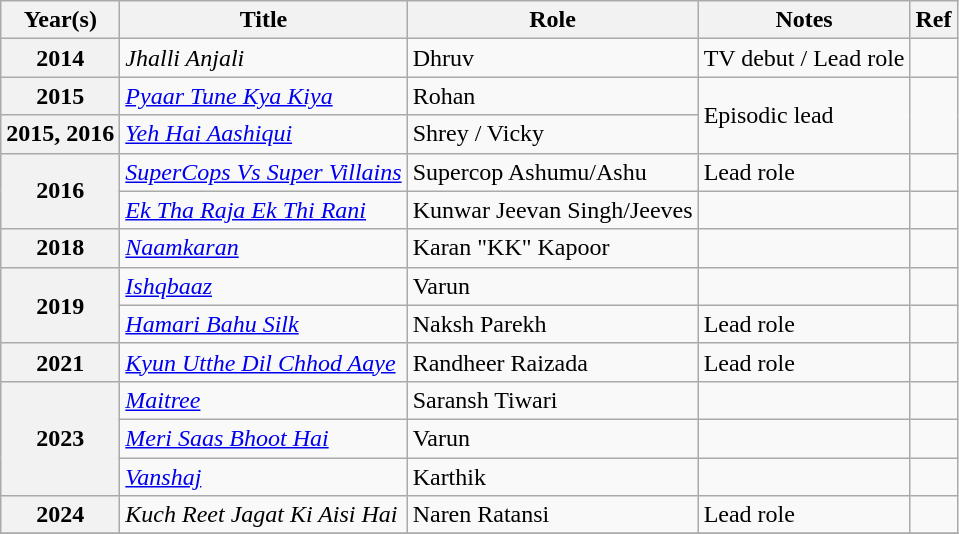<table class="wikitable plainrowheaders sortable">
<tr>
<th scope="col">Year(s)</th>
<th scope="col">Title</th>
<th scope="col">Role</th>
<th scope="col" class="unsortable">Notes</th>
<th scope="col">Ref</th>
</tr>
<tr>
<th scope="row">2014</th>
<td><em>Jhalli Anjali</em></td>
<td>Dhruv</td>
<td>TV debut / Lead role</td>
<td></td>
</tr>
<tr>
<th scope="row">2015</th>
<td><em><a href='#'>Pyaar Tune Kya Kiya</a></em></td>
<td>Rohan</td>
<td rowspan="2">Episodic lead</td>
<td rowspan="2"></td>
</tr>
<tr>
<th scope="row">2015, 2016</th>
<td><em><a href='#'>Yeh Hai Aashiqui</a></em></td>
<td>Shrey / Vicky</td>
</tr>
<tr>
<th scope="row" rowspan="2">2016</th>
<td><em><a href='#'>SuperCops Vs Super Villains</a></em></td>
<td>Supercop Ashumu/Ashu</td>
<td>Lead role</td>
<td></td>
</tr>
<tr>
<td><em><a href='#'>Ek Tha Raja Ek Thi Rani</a></em></td>
<td>Kunwar Jeevan Singh/Jeeves</td>
<td></td>
<td></td>
</tr>
<tr>
<th scope="row">2018</th>
<td><em><a href='#'>Naamkaran</a></em></td>
<td>Karan "KK" Kapoor</td>
<td></td>
<td></td>
</tr>
<tr>
<th scope="row" rowspan="2">2019</th>
<td><em><a href='#'>Ishqbaaz</a></em></td>
<td>Varun</td>
<td></td>
<td></td>
</tr>
<tr>
<td><em><a href='#'>Hamari Bahu Silk</a></em></td>
<td>Naksh Parekh</td>
<td>Lead role</td>
<td></td>
</tr>
<tr>
<th scope="row">2021</th>
<td><em><a href='#'>Kyun Utthe Dil Chhod Aaye</a></em></td>
<td>Randheer Raizada</td>
<td>Lead role</td>
<td></td>
</tr>
<tr>
<th scope="row" rowspan="3">2023</th>
<td><em><a href='#'>Maitree</a></em></td>
<td>Saransh Tiwari</td>
<td></td>
<td></td>
</tr>
<tr>
<td><em><a href='#'>Meri Saas Bhoot Hai</a></em></td>
<td>Varun</td>
<td></td>
<td></td>
</tr>
<tr>
<td><em><a href='#'>Vanshaj</a></em></td>
<td>Karthik</td>
<td></td>
<td></td>
</tr>
<tr>
<th scope="row">2024</th>
<td><em>Kuch Reet Jagat Ki Aisi Hai</em></td>
<td>Naren Ratansi</td>
<td>Lead role</td>
<td></td>
</tr>
<tr>
</tr>
</table>
